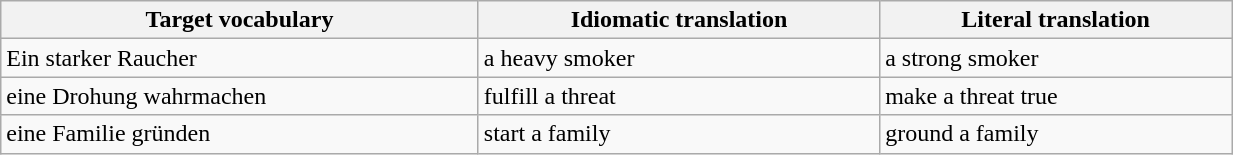<table class="wikitable" style="text-align:left; width:65%">
<tr>
<th scope="col">Target vocabulary</th>
<th scope="col">Idiomatic translation</th>
<th scope="col">Literal translation</th>
</tr>
<tr>
<td>Ein starker Raucher</td>
<td>a heavy smoker</td>
<td>a strong smoker</td>
</tr>
<tr>
<td>eine Drohung wahrmachen</td>
<td>fulfill a threat</td>
<td>make a threat true</td>
</tr>
<tr>
<td>eine Familie gründen</td>
<td>start a family</td>
<td>ground a family</td>
</tr>
</table>
